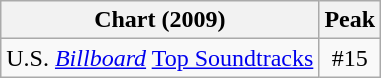<table class="wikitable floatright">
<tr>
<th>Chart (2009)</th>
<th>Peak</th>
</tr>
<tr>
<td>U.S. <em><a href='#'>Billboard</a></em> <a href='#'>Top Soundtracks</a></td>
<td align="center">#15</td>
</tr>
</table>
